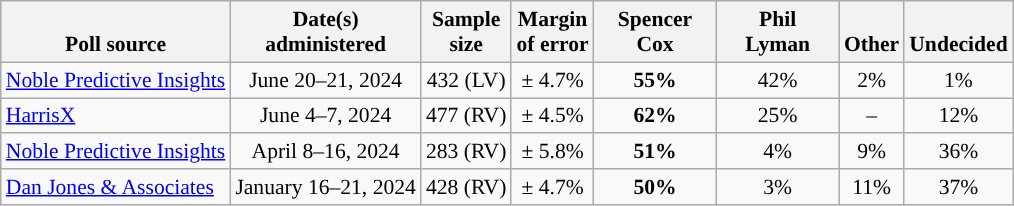<table class="wikitable" style="font-size:90%;text-align:center;">
<tr valign=bottom>
<th>Poll source</th>
<th>Date(s)<br>administered</th>
<th>Sample<br>size</th>
<th>Margin<br>of error</th>
<th style="width:75px;">Spencer<br>Cox</th>
<th style="width:75px;">Phil<br>Lyman</th>
<th>Other</th>
<th>Undecided</th>
</tr>
<tr>
<td style="text-align:left"><a href='#'>Noble Predictive Insights</a></td>
<td>June 20–21, 2024</td>
<td>432 (LV)</td>
<td>± 4.7%</td>
<td><strong>55%</strong></td>
<td>42%</td>
<td>2%</td>
<td>1%</td>
</tr>
<tr>
<td style="text-align:left"><a href='#'>HarrisX</a></td>
<td>June 4–7, 2024</td>
<td>477 (RV)</td>
<td>± 4.5%</td>
<td><strong>62%</strong></td>
<td>25%</td>
<td>–</td>
<td>12%</td>
</tr>
<tr>
<td style="text-align:left"><a href='#'>Noble Predictive Insights</a></td>
<td>April 8–16, 2024</td>
<td>283 (RV)</td>
<td>± 5.8%</td>
<td><strong>51%</strong></td>
<td>4%</td>
<td>9%</td>
<td>36%</td>
</tr>
<tr>
<td style="text-align:left"><a href='#'>Dan Jones & Associates</a></td>
<td>January 16–21, 2024</td>
<td>428 (RV)</td>
<td>± 4.7%</td>
<td><strong>50%</strong></td>
<td>3%</td>
<td>11%</td>
<td>37%</td>
</tr>
</table>
